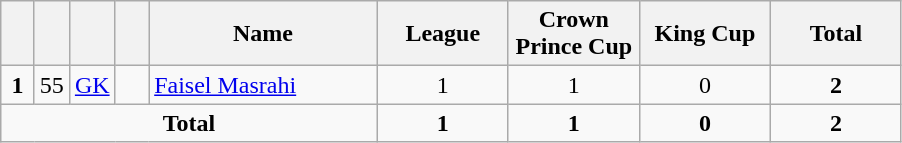<table class="wikitable" style="text-align:center">
<tr>
<th width=15></th>
<th width=15></th>
<th width=15></th>
<th width=15></th>
<th width=145>Name</th>
<th width=80>League</th>
<th width=80>Crown Prince Cup</th>
<th width=80>King Cup</th>
<th width=80>Total</th>
</tr>
<tr>
<td><strong>1</strong></td>
<td>55</td>
<td><a href='#'>GK</a></td>
<td></td>
<td align=left><a href='#'>Faisel Masrahi</a></td>
<td>1</td>
<td>1</td>
<td>0</td>
<td><strong>2</strong></td>
</tr>
<tr>
<td colspan=5><strong>Total</strong></td>
<td><strong>1</strong></td>
<td><strong>1</strong></td>
<td><strong>0</strong></td>
<td><strong>2</strong></td>
</tr>
</table>
